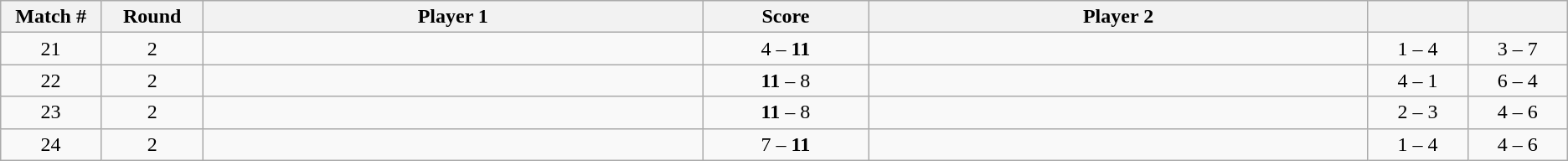<table class="wikitable">
<tr>
<th width="2%">Match #</th>
<th width="2%">Round</th>
<th width="15%">Player 1</th>
<th width="5%">Score</th>
<th width="15%">Player 2</th>
<th width="3%"></th>
<th width="3%"></th>
</tr>
<tr style=text-align:center;"background:#;">
<td>21</td>
<td>2</td>
<td></td>
<td>4 – <strong>11</strong></td>
<td></td>
<td>1 – 4</td>
<td>3 – 7</td>
</tr>
<tr style=text-align:center;"background:#;">
<td>22</td>
<td>2</td>
<td></td>
<td><strong>11</strong> – 8</td>
<td></td>
<td>4 – 1</td>
<td>6 – 4</td>
</tr>
<tr style=text-align:center;"background:#;">
<td>23</td>
<td>2</td>
<td></td>
<td><strong>11</strong> – 8</td>
<td></td>
<td>2 – 3</td>
<td>4 – 6</td>
</tr>
<tr style=text-align:center;"background:#;">
<td>24</td>
<td>2</td>
<td></td>
<td>7 – <strong>11</strong></td>
<td></td>
<td>1 – 4</td>
<td>4 – 6</td>
</tr>
</table>
